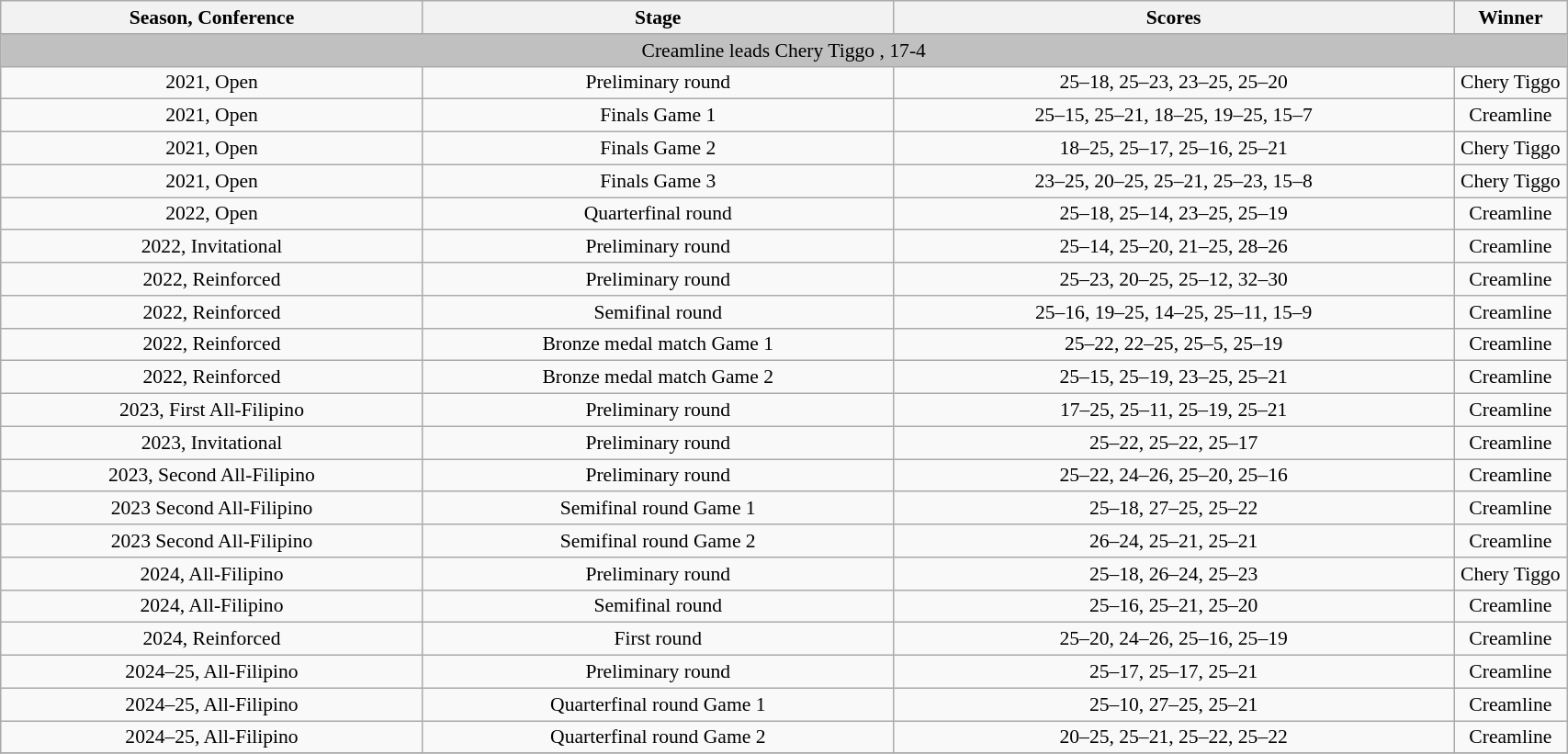<table class="wikitable" style="width:90%; font-size:90%; text-align:center">
<tr>
<td bgcolor="#F2F2F2"><strong>Season, Conference</strong></td>
<td bgcolor="#F2F2F2"><strong>Stage</strong></td>
<td bgcolor="#F2F2F2"><strong>Scores</strong></td>
<td bgcolor="#F2F2F2" width=75px><strong>Winner</strong></td>
</tr>
<tr>
<td colspan=5 bgcolor="silver" align=center> Creamline leads Chery Tiggo , 17-4</td>
</tr>
<tr>
<td>2021, Open</td>
<td>Preliminary round</td>
<td>25–18, 25–23, 23–25, 25–20</td>
<td>Chery Tiggo</td>
</tr>
<tr>
<td>2021, Open</td>
<td>Finals Game 1</td>
<td>25–15, 25–21, 18–25, 19–25, 15–7</td>
<td>Creamline</td>
</tr>
<tr>
<td>2021, Open</td>
<td>Finals Game 2</td>
<td>18–25, 25–17, 25–16, 25–21</td>
<td>Chery Tiggo</td>
</tr>
<tr>
<td>2021, Open</td>
<td>Finals Game 3</td>
<td>23–25, 20–25, 25–21, 25–23, 15–8</td>
<td>Chery Tiggo</td>
</tr>
<tr>
<td>2022, Open</td>
<td>Quarterfinal round</td>
<td>25–18, 25–14, 23–25, 25–19</td>
<td>Creamline</td>
</tr>
<tr>
<td>2022, Invitational</td>
<td>Preliminary round</td>
<td>25–14, 25–20, 21–25, 28–26</td>
<td>Creamline</td>
</tr>
<tr>
<td>2022, Reinforced</td>
<td>Preliminary round</td>
<td>25–23, 20–25, 25–12, 32–30</td>
<td>Creamline</td>
</tr>
<tr>
<td>2022, Reinforced</td>
<td>Semifinal round</td>
<td>25–16, 19–25, 14–25, 25–11, 15–9</td>
<td>Creamline</td>
</tr>
<tr>
<td>2022, Reinforced</td>
<td>Bronze medal match Game 1</td>
<td>25–22, 22–25, 25–5, 25–19</td>
<td>Creamline</td>
</tr>
<tr>
<td>2022, Reinforced</td>
<td>Bronze medal match Game 2</td>
<td>25–15, 25–19, 23–25, 25–21</td>
<td>Creamline</td>
</tr>
<tr>
<td>2023, First All-Filipino</td>
<td>Preliminary round</td>
<td>17–25, 25–11, 25–19, 25–21</td>
<td>Creamline</td>
</tr>
<tr>
<td>2023, Invitational</td>
<td>Preliminary round</td>
<td>25–22, 25–22, 25–17</td>
<td>Creamline</td>
</tr>
<tr>
<td>2023, Second All-Filipino</td>
<td>Preliminary round</td>
<td>25–22, 24–26, 25–20, 25–16</td>
<td>Creamline</td>
</tr>
<tr>
<td>2023 Second All-Filipino</td>
<td>Semifinal round Game 1</td>
<td>25–18, 27–25, 25–22</td>
<td>Creamline</td>
</tr>
<tr>
<td>2023 Second All-Filipino</td>
<td>Semifinal round Game 2</td>
<td>26–24, 25–21, 25–21</td>
<td>Creamline</td>
</tr>
<tr>
<td>2024, All-Filipino</td>
<td>Preliminary round</td>
<td>25–18, 26–24, 25–23</td>
<td>Chery Tiggo</td>
</tr>
<tr>
<td>2024, All-Filipino</td>
<td>Semifinal round</td>
<td>25–16, 25–21, 25–20</td>
<td>Creamline</td>
</tr>
<tr>
<td>2024, Reinforced</td>
<td>First round</td>
<td>25–20, 24–26, 25–16, 25–19</td>
<td>Creamline</td>
</tr>
<tr>
<td>2024–25, All-Filipino</td>
<td>Preliminary round</td>
<td>25–17, 25–17, 25–21</td>
<td>Creamline</td>
</tr>
<tr>
<td>2024–25, All-Filipino</td>
<td>Quarterfinal round Game 1</td>
<td>25–10, 27–25, 25–21</td>
<td>Creamline</td>
</tr>
<tr>
<td>2024–25, All-Filipino</td>
<td>Quarterfinal round Game 2</td>
<td>20–25, 25–21, 25–22, 25–22</td>
<td>Creamline</td>
</tr>
<tr>
</tr>
</table>
